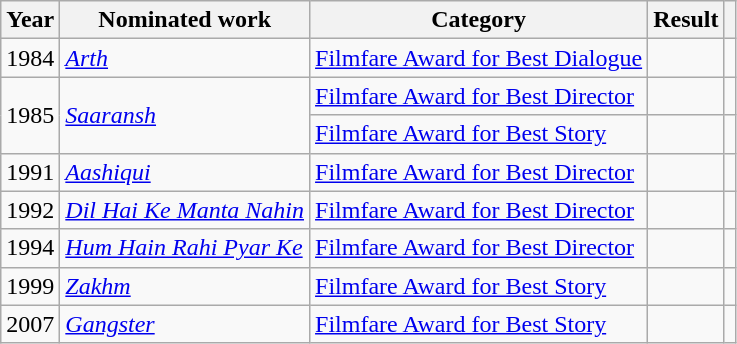<table class="wikitable">
<tr>
<th scope="col">Year</th>
<th scope="col">Nominated work</th>
<th scope="col">Category</th>
<th scope="col">Result</th>
<th scope="col" class="unsortable"></th>
</tr>
<tr>
<td>1984</td>
<td><em><a href='#'>Arth</a></em></td>
<td><a href='#'>Filmfare Award for Best Dialogue</a></td>
<td></td>
<td></td>
</tr>
<tr>
<td rowspan="2">1985</td>
<td rowspan="2"><em><a href='#'>Saaransh</a></em></td>
<td><a href='#'>Filmfare Award for Best Director</a></td>
<td></td>
<td></td>
</tr>
<tr>
<td><a href='#'>Filmfare Award for Best Story</a></td>
<td></td>
<td></td>
</tr>
<tr>
<td>1991</td>
<td><em><a href='#'>Aashiqui</a></em></td>
<td><a href='#'>Filmfare Award for Best Director</a></td>
<td></td>
<td></td>
</tr>
<tr>
<td>1992</td>
<td><em><a href='#'>Dil Hai Ke Manta Nahin</a></em></td>
<td><a href='#'>Filmfare Award for Best Director</a></td>
<td></td>
<td></td>
</tr>
<tr>
<td>1994</td>
<td><em><a href='#'>Hum Hain Rahi Pyar Ke</a></em></td>
<td><a href='#'>Filmfare Award for Best Director</a></td>
<td></td>
<td></td>
</tr>
<tr>
<td>1999</td>
<td><em><a href='#'>Zakhm</a></em></td>
<td><a href='#'>Filmfare Award for Best Story</a></td>
<td></td>
<td></td>
</tr>
<tr>
<td>2007</td>
<td><em><a href='#'>Gangster</a></em></td>
<td><a href='#'>Filmfare Award for Best Story</a></td>
<td></td>
<td></td>
</tr>
</table>
